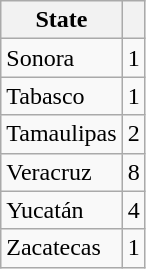<table class="wikitable sortable">
<tr>
<th>State</th>
<th></th>
</tr>
<tr>
<td>Sonora</td>
<td>1</td>
</tr>
<tr>
<td>Tabasco</td>
<td>1</td>
</tr>
<tr>
<td>Tamaulipas</td>
<td>2</td>
</tr>
<tr>
<td>Veracruz</td>
<td>8</td>
</tr>
<tr>
<td>Yucatán</td>
<td>4</td>
</tr>
<tr>
<td>Zacatecas</td>
<td>1</td>
</tr>
</table>
